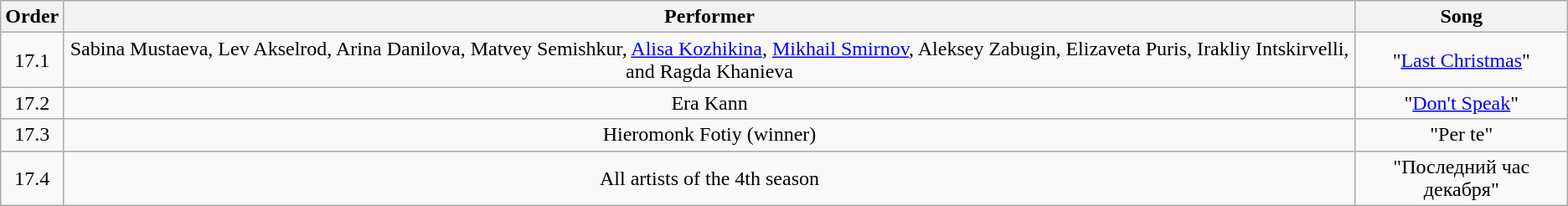<table class="wikitable sortable" style="text-align: center; width: auto;">
<tr>
<th>Order</th>
<th>Performer</th>
<th>Song</th>
</tr>
<tr>
<td>17.1</td>
<td>Sabina Mustaeva, Lev Akselrod, Arina Danilova, Matvey Semishkur, <a href='#'>Alisa Kozhikina</a>, <a href='#'>Mikhail Smirnov</a>, Aleksey Zabugin, Elizaveta Puris, Irakliy Intskirvelli, and Ragda Khanieva</td>
<td>"<a href='#'>Last Christmas</a>"</td>
</tr>
<tr>
<td>17.2</td>
<td>Era Kann</td>
<td>"<a href='#'>Don't Speak</a>"</td>
</tr>
<tr>
<td>17.3</td>
<td>Hieromonk Fotiy (winner)</td>
<td>"Per te"</td>
</tr>
<tr>
<td>17.4</td>
<td>All artists of the 4th season</td>
<td>"Последний час декабря"</td>
</tr>
</table>
